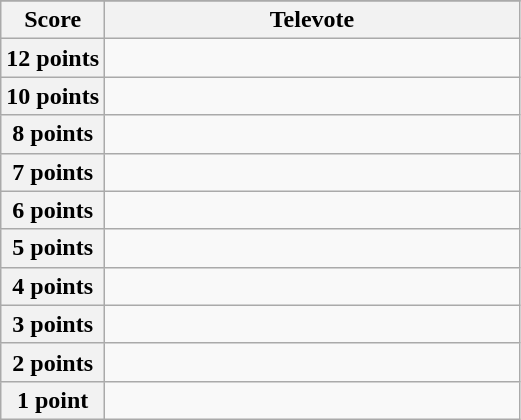<table class="wikitable">
<tr>
</tr>
<tr>
<th scope="col" width="20%">Score</th>
<th scope="col" width="80%">Televote</th>
</tr>
<tr>
<th scope="row">12 points</th>
<td></td>
</tr>
<tr>
<th scope="row">10 points</th>
<td></td>
</tr>
<tr>
<th scope="row">8 points</th>
<td></td>
</tr>
<tr>
<th scope="row">7 points</th>
<td></td>
</tr>
<tr>
<th scope="row">6 points</th>
<td></td>
</tr>
<tr>
<th scope="row">5 points</th>
<td></td>
</tr>
<tr>
<th scope="row">4 points</th>
<td></td>
</tr>
<tr>
<th scope="row">3 points</th>
<td></td>
</tr>
<tr>
<th scope="row">2 points</th>
<td></td>
</tr>
<tr>
<th scope="row">1 point</th>
<td></td>
</tr>
</table>
